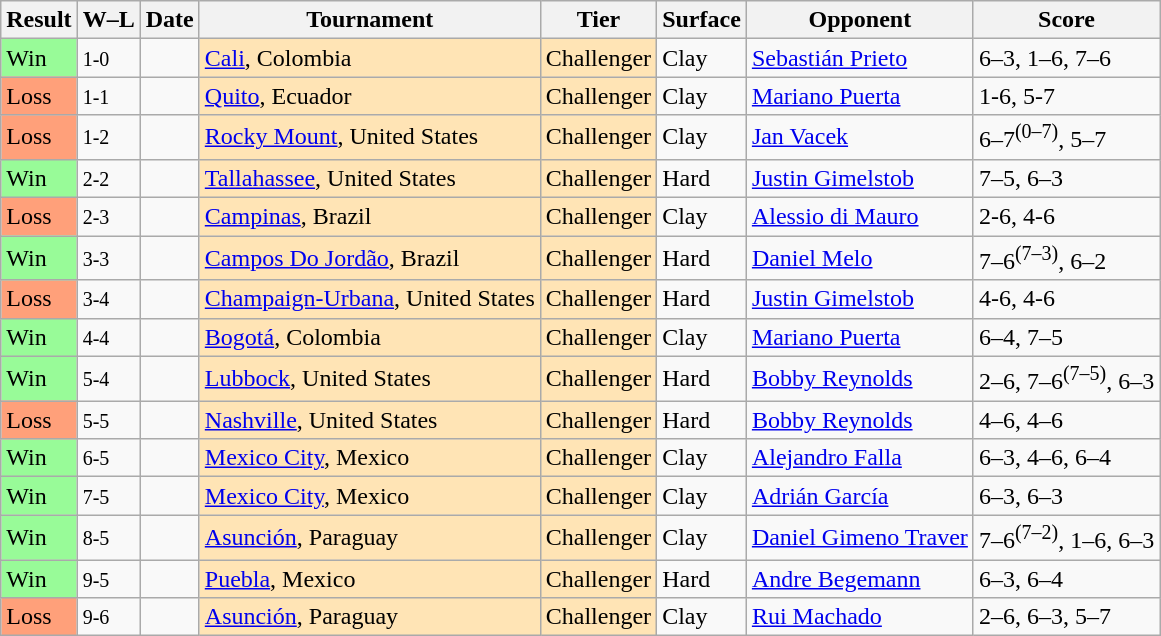<table class="sortable wikitable">
<tr>
<th>Result</th>
<th class="unsortable">W–L</th>
<th>Date</th>
<th>Tournament</th>
<th>Tier</th>
<th>Surface</th>
<th>Opponent</th>
<th class="unsortable">Score</th>
</tr>
<tr>
<td style="background:#98fb98;">Win</td>
<td><small>1-0</small></td>
<td></td>
<td style="background:moccasin;"><a href='#'>Cali</a>, Colombia</td>
<td style="background:moccasin;">Challenger</td>
<td>Clay</td>
<td> <a href='#'>Sebastián Prieto</a></td>
<td>6–3, 1–6, 7–6</td>
</tr>
<tr>
<td style="background:#ffa07a;">Loss</td>
<td><small>1-1</small></td>
<td></td>
<td style="background:moccasin;"><a href='#'>Quito</a>, Ecuador</td>
<td style="background:moccasin;">Challenger</td>
<td>Clay</td>
<td> <a href='#'>Mariano Puerta</a></td>
<td>1-6, 5-7</td>
</tr>
<tr>
<td style="background:#ffa07a;">Loss</td>
<td><small>1-2</small></td>
<td></td>
<td style="background:moccasin;"><a href='#'>Rocky Mount</a>, United States</td>
<td style="background:moccasin;">Challenger</td>
<td>Clay</td>
<td> <a href='#'>Jan Vacek</a></td>
<td>6–7<sup>(0–7)</sup>, 5–7</td>
</tr>
<tr>
<td style="background:#98fb98;">Win</td>
<td><small>2-2</small></td>
<td></td>
<td style="background:moccasin;"><a href='#'>Tallahassee</a>, United States</td>
<td style="background:moccasin;">Challenger</td>
<td>Hard</td>
<td> <a href='#'>Justin Gimelstob</a></td>
<td>7–5, 6–3</td>
</tr>
<tr>
<td style="background:#ffa07a;">Loss</td>
<td><small>2-3</small></td>
<td></td>
<td style="background:moccasin;"><a href='#'>Campinas</a>, Brazil</td>
<td style="background:moccasin;">Challenger</td>
<td>Clay</td>
<td> <a href='#'>Alessio di Mauro</a></td>
<td>2-6, 4-6</td>
</tr>
<tr>
<td style="background:#98fb98;">Win</td>
<td><small>3-3</small></td>
<td></td>
<td style="background:moccasin;"><a href='#'>Campos Do Jordão</a>, Brazil</td>
<td style="background:moccasin;">Challenger</td>
<td>Hard</td>
<td> <a href='#'>Daniel Melo</a></td>
<td>7–6<sup>(7–3)</sup>, 6–2</td>
</tr>
<tr>
<td style="background:#ffa07a;">Loss</td>
<td><small>3-4</small></td>
<td></td>
<td style="background:moccasin;"><a href='#'>Champaign-Urbana</a>, United States</td>
<td style="background:moccasin;">Challenger</td>
<td>Hard</td>
<td> <a href='#'>Justin Gimelstob</a></td>
<td>4-6, 4-6</td>
</tr>
<tr>
<td style="background:#98fb98;">Win</td>
<td><small>4-4</small></td>
<td></td>
<td style="background:moccasin;"><a href='#'>Bogotá</a>, Colombia</td>
<td style="background:moccasin;">Challenger</td>
<td>Clay</td>
<td> <a href='#'>Mariano Puerta</a></td>
<td>6–4, 7–5</td>
</tr>
<tr>
<td style="background:#98fb98;">Win</td>
<td><small>5-4</small></td>
<td></td>
<td style="background:moccasin;"><a href='#'>Lubbock</a>, United States</td>
<td style="background:moccasin;">Challenger</td>
<td>Hard</td>
<td> <a href='#'>Bobby Reynolds</a></td>
<td>2–6, 7–6<sup>(7–5)</sup>, 6–3</td>
</tr>
<tr>
<td style="background:#ffa07a;">Loss</td>
<td><small>5-5</small></td>
<td></td>
<td style="background:moccasin;"><a href='#'>Nashville</a>, United States</td>
<td style="background:moccasin;">Challenger</td>
<td>Hard</td>
<td> <a href='#'>Bobby Reynolds</a></td>
<td>4–6, 4–6</td>
</tr>
<tr>
<td style="background:#98fb98;">Win</td>
<td><small>6-5</small></td>
<td></td>
<td style="background:moccasin;"><a href='#'>Mexico City</a>, Mexico</td>
<td style="background:moccasin;">Challenger</td>
<td>Clay</td>
<td> <a href='#'>Alejandro Falla</a></td>
<td>6–3, 4–6, 6–4</td>
</tr>
<tr>
<td style="background:#98fb98;">Win</td>
<td><small>7-5</small></td>
<td></td>
<td style="background:moccasin;"><a href='#'>Mexico City</a>, Mexico</td>
<td style="background:moccasin;">Challenger</td>
<td>Clay</td>
<td> <a href='#'>Adrián García</a></td>
<td>6–3, 6–3</td>
</tr>
<tr>
<td style="background:#98fb98;">Win</td>
<td><small>8-5</small></td>
<td></td>
<td style="background:moccasin;"><a href='#'>Asunción</a>, Paraguay</td>
<td style="background:moccasin;">Challenger</td>
<td>Clay</td>
<td> <a href='#'>Daniel Gimeno Traver</a></td>
<td>7–6<sup>(7–2)</sup>, 1–6, 6–3</td>
</tr>
<tr>
<td style="background:#98fb98;">Win</td>
<td><small>9-5</small></td>
<td></td>
<td style="background:moccasin;"><a href='#'>Puebla</a>, Mexico</td>
<td style="background:moccasin;">Challenger</td>
<td>Hard</td>
<td> <a href='#'>Andre Begemann</a></td>
<td>6–3, 6–4</td>
</tr>
<tr>
<td style="background:#ffa07a;">Loss</td>
<td><small>9-6</small></td>
<td></td>
<td style="background:moccasin;"><a href='#'>Asunción</a>, Paraguay</td>
<td style="background:moccasin;">Challenger</td>
<td>Clay</td>
<td> <a href='#'>Rui Machado</a></td>
<td>2–6, 6–3, 5–7</td>
</tr>
</table>
